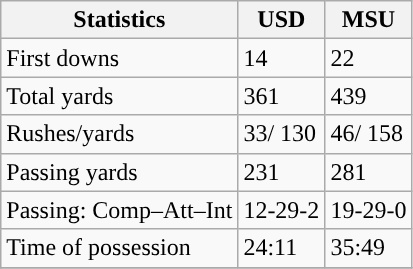<table class="wikitable" style="float: left;">
<tr>
<th>Statistics</th>
<th>USD</th>
<th>MSU</th>
</tr>
<tr>
<td>First downs</td>
<td>14</td>
<td>22</td>
</tr>
<tr>
<td>Total yards</td>
<td>361</td>
<td>439</td>
</tr>
<tr>
<td>Rushes/yards</td>
<td>33/ 130</td>
<td>46/ 158</td>
</tr>
<tr>
<td>Passing yards</td>
<td>231</td>
<td>281</td>
</tr>
<tr>
<td>Passing: Comp–Att–Int</td>
<td>12-29-2</td>
<td>19-29-0</td>
</tr>
<tr>
<td>Time of possession</td>
<td>24:11</td>
<td>35:49</td>
</tr>
<tr>
</tr>
</table>
